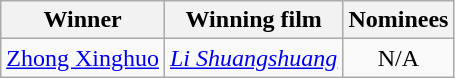<table class="wikitable">
<tr>
<th>Winner</th>
<th>Winning film</th>
<th>Nominees</th>
</tr>
<tr>
<td><a href='#'>Zhong Xinghuo</a></td>
<td><em><a href='#'>Li Shuangshuang</a></em></td>
<td align="center" valign="top">N/A</td>
</tr>
</table>
